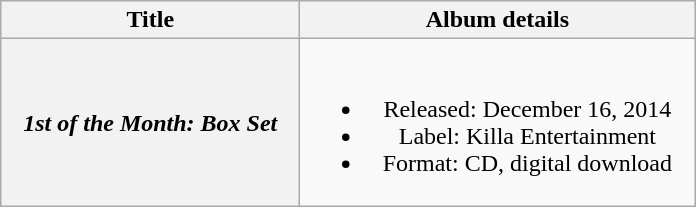<table class="wikitable plainrowheaders" style="text-align:center;">
<tr>
<th scope="col" style="width:12em;">Title</th>
<th scope="col" style="width:16em;">Album details</th>
</tr>
<tr>
<th scope="row"><em>1st of the Month: Box Set</em></th>
<td><br><ul><li>Released: December 16, 2014</li><li>Label: Killa Entertainment</li><li>Format: CD, digital download</li></ul></td>
</tr>
</table>
